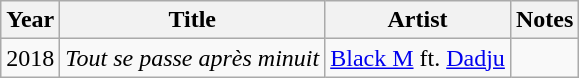<table class="wikitable">
<tr>
<th>Year</th>
<th>Title</th>
<th>Artist</th>
<th>Notes</th>
</tr>
<tr>
<td>2018</td>
<td><em>Tout se passe après minuit</em></td>
<td><a href='#'>Black M</a> ft. <a href='#'>Dadju</a></td>
<td></td>
</tr>
</table>
